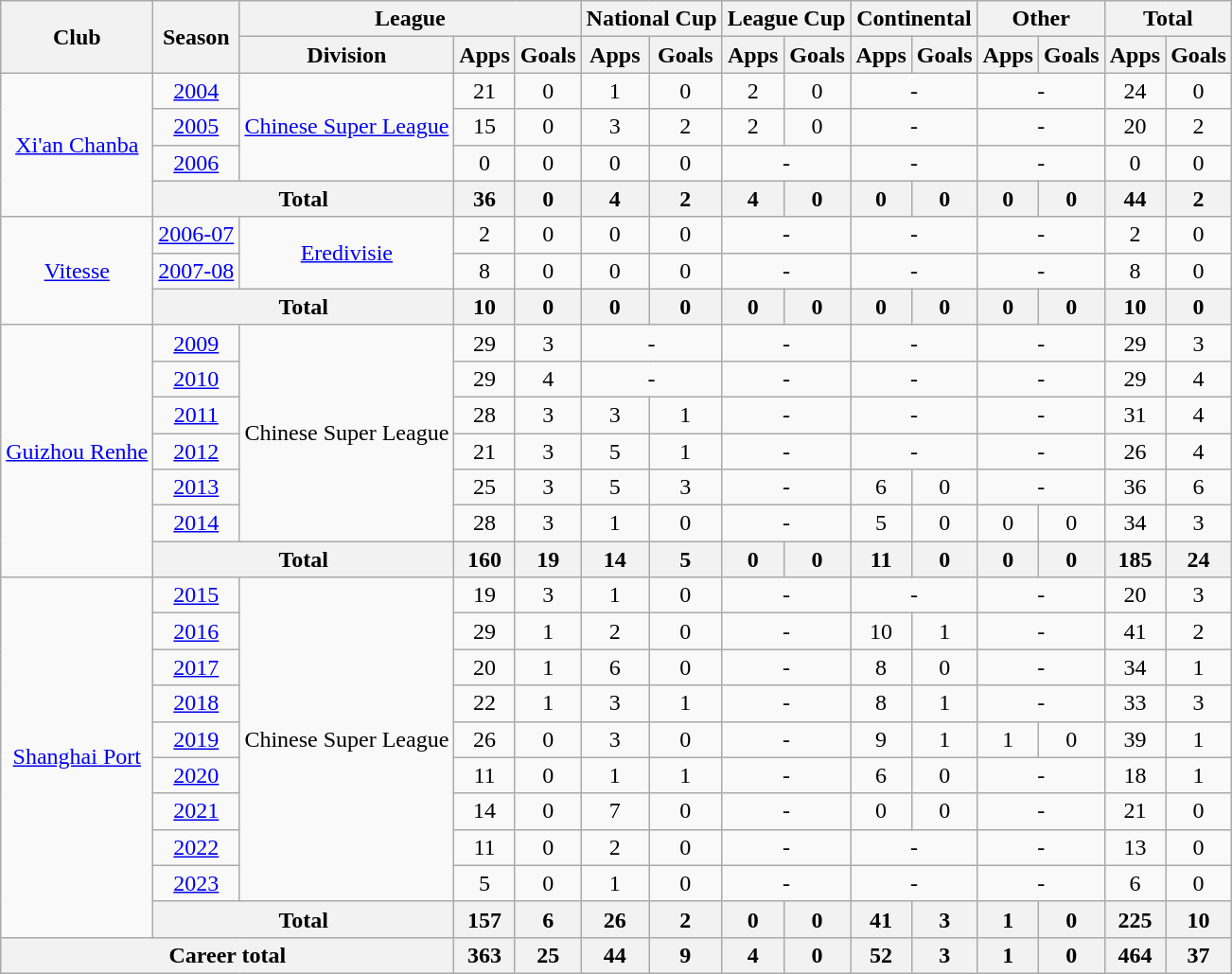<table class="wikitable" style="text-align: center">
<tr>
<th rowspan="2">Club</th>
<th rowspan="2">Season</th>
<th colspan="3">League</th>
<th colspan="2">National Cup</th>
<th colspan="2">League Cup</th>
<th colspan="2">Continental</th>
<th colspan="2">Other</th>
<th colspan="2">Total</th>
</tr>
<tr>
<th>Division</th>
<th>Apps</th>
<th>Goals</th>
<th>Apps</th>
<th>Goals</th>
<th>Apps</th>
<th>Goals</th>
<th>Apps</th>
<th>Goals</th>
<th>Apps</th>
<th>Goals</th>
<th>Apps</th>
<th>Goals</th>
</tr>
<tr>
<td rowspan=4><a href='#'>Xi'an Chanba</a></td>
<td><a href='#'>2004</a></td>
<td rowspan="3"><a href='#'>Chinese Super League</a></td>
<td>21</td>
<td>0</td>
<td>1</td>
<td>0</td>
<td>2</td>
<td>0</td>
<td colspan="2">-</td>
<td colspan="2">-</td>
<td>24</td>
<td>0</td>
</tr>
<tr>
<td><a href='#'>2005</a></td>
<td>15</td>
<td>0</td>
<td>3</td>
<td>2</td>
<td>2</td>
<td>0</td>
<td colspan="2">-</td>
<td colspan="2">-</td>
<td>20</td>
<td>2</td>
</tr>
<tr>
<td><a href='#'>2006</a></td>
<td>0</td>
<td>0</td>
<td>0</td>
<td>0</td>
<td colspan="2">-</td>
<td colspan="2">-</td>
<td colspan="2">-</td>
<td>0</td>
<td>0</td>
</tr>
<tr>
<th colspan="2"><strong>Total</strong></th>
<th>36</th>
<th>0</th>
<th>4</th>
<th>2</th>
<th>4</th>
<th>0</th>
<th>0</th>
<th>0</th>
<th>0</th>
<th>0</th>
<th>44</th>
<th>2</th>
</tr>
<tr>
<td rowspan=3><a href='#'>Vitesse</a></td>
<td><a href='#'>2006-07</a></td>
<td rowspan="2"><a href='#'>Eredivisie</a></td>
<td>2</td>
<td>0</td>
<td>0</td>
<td>0</td>
<td colspan="2">-</td>
<td colspan="2">-</td>
<td colspan="2">-</td>
<td>2</td>
<td>0</td>
</tr>
<tr>
<td><a href='#'>2007-08</a></td>
<td>8</td>
<td>0</td>
<td>0</td>
<td>0</td>
<td colspan="2">-</td>
<td colspan="2">-</td>
<td colspan="2">-</td>
<td>8</td>
<td>0</td>
</tr>
<tr>
<th colspan="2"><strong>Total</strong></th>
<th>10</th>
<th>0</th>
<th>0</th>
<th>0</th>
<th>0</th>
<th>0</th>
<th>0</th>
<th>0</th>
<th>0</th>
<th>0</th>
<th>10</th>
<th>0</th>
</tr>
<tr>
<td rowspan=7><a href='#'>Guizhou Renhe</a></td>
<td><a href='#'>2009</a></td>
<td rowspan=6>Chinese Super League</td>
<td>29</td>
<td>3</td>
<td colspan="2">-</td>
<td colspan="2">-</td>
<td colspan="2">-</td>
<td colspan="2">-</td>
<td>29</td>
<td>3</td>
</tr>
<tr>
<td><a href='#'>2010</a></td>
<td>29</td>
<td>4</td>
<td colspan="2">-</td>
<td colspan="2">-</td>
<td colspan="2">-</td>
<td colspan="2">-</td>
<td>29</td>
<td>4</td>
</tr>
<tr>
<td><a href='#'>2011</a></td>
<td>28</td>
<td>3</td>
<td>3</td>
<td>1</td>
<td colspan="2">-</td>
<td colspan="2">-</td>
<td colspan="2">-</td>
<td>31</td>
<td>4</td>
</tr>
<tr>
<td><a href='#'>2012</a></td>
<td>21</td>
<td>3</td>
<td>5</td>
<td>1</td>
<td colspan="2">-</td>
<td colspan="2">-</td>
<td colspan="2">-</td>
<td>26</td>
<td>4</td>
</tr>
<tr>
<td><a href='#'>2013</a></td>
<td>25</td>
<td>3</td>
<td>5</td>
<td>3</td>
<td colspan="2">-</td>
<td>6</td>
<td>0</td>
<td colspan="2">-</td>
<td>36</td>
<td>6</td>
</tr>
<tr>
<td><a href='#'>2014</a></td>
<td>28</td>
<td>3</td>
<td>1</td>
<td>0</td>
<td colspan="2">-</td>
<td>5</td>
<td>0</td>
<td>0</td>
<td>0</td>
<td>34</td>
<td>3</td>
</tr>
<tr>
<th colspan="2"><strong>Total</strong></th>
<th>160</th>
<th>19</th>
<th>14</th>
<th>5</th>
<th>0</th>
<th>0</th>
<th>11</th>
<th>0</th>
<th>0</th>
<th>0</th>
<th>185</th>
<th>24</th>
</tr>
<tr>
<td rowspan=10><a href='#'>Shanghai Port</a></td>
<td><a href='#'>2015</a></td>
<td rowspan=9>Chinese Super League</td>
<td>19</td>
<td>3</td>
<td>1</td>
<td>0</td>
<td colspan="2">-</td>
<td colspan="2">-</td>
<td colspan="2">-</td>
<td>20</td>
<td>3</td>
</tr>
<tr>
<td><a href='#'>2016</a></td>
<td>29</td>
<td>1</td>
<td>2</td>
<td>0</td>
<td colspan="2">-</td>
<td>10</td>
<td>1</td>
<td colspan="2">-</td>
<td>41</td>
<td>2</td>
</tr>
<tr>
<td><a href='#'>2017</a></td>
<td>20</td>
<td>1</td>
<td>6</td>
<td>0</td>
<td colspan="2">-</td>
<td>8</td>
<td>0</td>
<td colspan="2">-</td>
<td>34</td>
<td>1</td>
</tr>
<tr>
<td><a href='#'>2018</a></td>
<td>22</td>
<td>1</td>
<td>3</td>
<td>1</td>
<td colspan="2">-</td>
<td>8</td>
<td>1</td>
<td colspan="2">-</td>
<td>33</td>
<td>3</td>
</tr>
<tr>
<td><a href='#'>2019</a></td>
<td>26</td>
<td>0</td>
<td>3</td>
<td>0</td>
<td colspan="2">-</td>
<td>9</td>
<td>1</td>
<td>1</td>
<td>0</td>
<td>39</td>
<td>1</td>
</tr>
<tr>
<td><a href='#'>2020</a></td>
<td>11</td>
<td>0</td>
<td>1</td>
<td>1</td>
<td colspan="2">-</td>
<td>6</td>
<td>0</td>
<td colspan="2">-</td>
<td>18</td>
<td>1</td>
</tr>
<tr>
<td><a href='#'>2021</a></td>
<td>14</td>
<td>0</td>
<td>7</td>
<td>0</td>
<td colspan="2">-</td>
<td>0</td>
<td>0</td>
<td colspan="2">-</td>
<td>21</td>
<td>0</td>
</tr>
<tr>
<td><a href='#'>2022</a></td>
<td>11</td>
<td>0</td>
<td>2</td>
<td>0</td>
<td colspan="2">-</td>
<td colspan="2">-</td>
<td colspan="2">-</td>
<td>13</td>
<td>0</td>
</tr>
<tr>
<td><a href='#'>2023</a></td>
<td>5</td>
<td>0</td>
<td>1</td>
<td>0</td>
<td colspan="2">-</td>
<td colspan="2">-</td>
<td colspan="2">-</td>
<td>6</td>
<td>0</td>
</tr>
<tr>
<th colspan="2"><strong>Total</strong></th>
<th>157</th>
<th>6</th>
<th>26</th>
<th>2</th>
<th>0</th>
<th>0</th>
<th>41</th>
<th>3</th>
<th>1</th>
<th>0</th>
<th>225</th>
<th>10</th>
</tr>
<tr>
<th colspan=3>Career total</th>
<th>363</th>
<th>25</th>
<th>44</th>
<th>9</th>
<th>4</th>
<th>0</th>
<th>52</th>
<th>3</th>
<th>1</th>
<th>0</th>
<th>464</th>
<th>37</th>
</tr>
</table>
